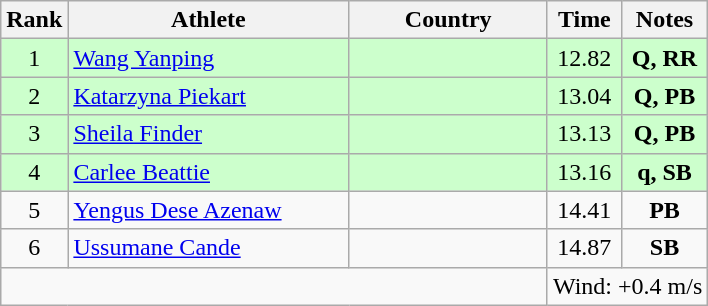<table class="wikitable sortable" style="text-align:center">
<tr>
<th>Rank</th>
<th style="width:180px">Athlete</th>
<th style="width:125px">Country</th>
<th>Time</th>
<th>Notes</th>
</tr>
<tr style="background:#cfc;">
<td>1</td>
<td style="text-align:left;"><a href='#'>Wang Yanping</a></td>
<td style="text-align:left;"></td>
<td>12.82</td>
<td><strong>Q, RR</strong></td>
</tr>
<tr style="background:#cfc;">
<td>2</td>
<td style="text-align:left;"><a href='#'>Katarzyna Piekart</a></td>
<td style="text-align:left;"></td>
<td>13.04</td>
<td><strong>Q, PB</strong></td>
</tr>
<tr style="background:#cfc;">
<td>3</td>
<td style="text-align:left;"><a href='#'>Sheila Finder</a></td>
<td style="text-align:left;"></td>
<td>13.13</td>
<td><strong>Q, PB</strong></td>
</tr>
<tr style="background:#cfc;">
<td>4</td>
<td style="text-align:left;"><a href='#'>Carlee Beattie</a></td>
<td style="text-align:left;"></td>
<td>13.16</td>
<td><strong>q, SB</strong></td>
</tr>
<tr>
<td>5</td>
<td style="text-align:left;"><a href='#'>Yengus Dese Azenaw</a></td>
<td style="text-align:left;"></td>
<td>14.41</td>
<td><strong>PB</strong></td>
</tr>
<tr>
<td>6</td>
<td style="text-align:left;"><a href='#'>Ussumane Cande</a></td>
<td style="text-align:left;"></td>
<td>14.87</td>
<td><strong>SB</strong></td>
</tr>
<tr class="sortbottom">
<td colspan="3"></td>
<td colspan="2">Wind: +0.4 m/s</td>
</tr>
</table>
